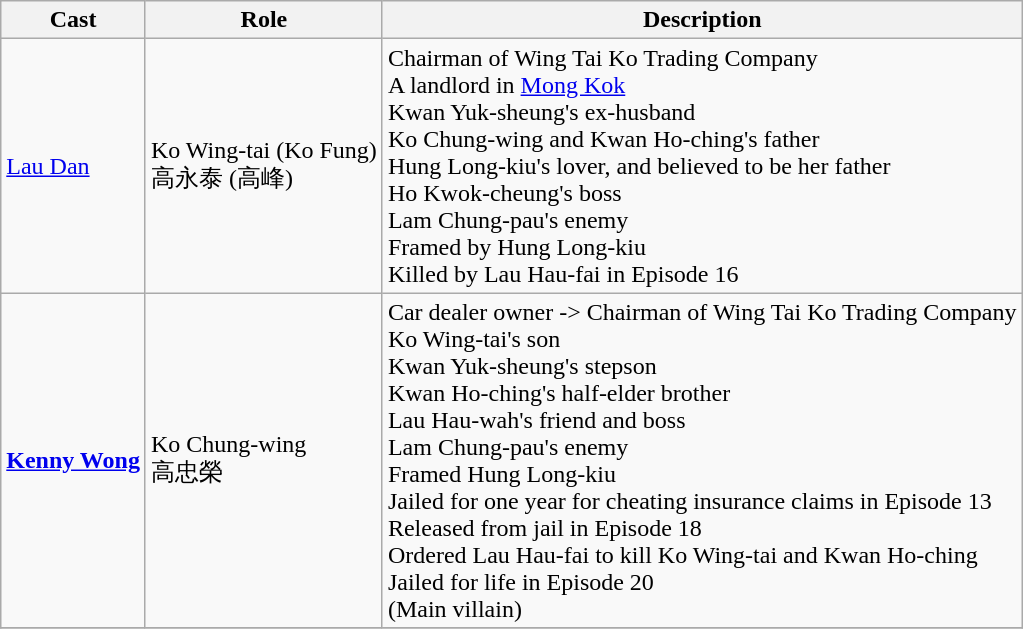<table class="wikitable">
<tr>
<th>Cast</th>
<th>Role</th>
<th>Description</th>
</tr>
<tr>
<td><a href='#'>Lau Dan</a></td>
<td>Ko Wing-tai (Ko Fung)<br>高永泰 (高峰)</td>
<td>Chairman of Wing Tai Ko Trading Company<br>A landlord in <a href='#'>Mong Kok</a><br>Kwan Yuk-sheung's ex-husband<br>Ko Chung-wing and Kwan Ho-ching's father<br>Hung Long-kiu's lover, and believed to be her father<br>Ho Kwok-cheung's boss<br>Lam Chung-pau's enemy<br>Framed by Hung Long-kiu<br>Killed by Lau Hau-fai in Episode 16</td>
</tr>
<tr>
<td><strong><a href='#'>Kenny Wong</a></strong></td>
<td>Ko Chung-wing<br>高忠榮</td>
<td>Car dealer owner -> Chairman of Wing Tai Ko Trading Company<br>Ko Wing-tai's son<br>Kwan Yuk-sheung's stepson<br>Kwan Ho-ching's half-elder brother<br>Lau Hau-wah's friend and boss<br>Lam Chung-pau's enemy<br>Framed Hung Long-kiu<br>Jailed for one year for cheating insurance claims in Episode 13<br>Released from jail in Episode 18<br>Ordered Lau Hau-fai to kill Ko Wing-tai and Kwan Ho-ching<br>Jailed for life in Episode 20<br>(Main villain)</td>
</tr>
<tr>
</tr>
</table>
